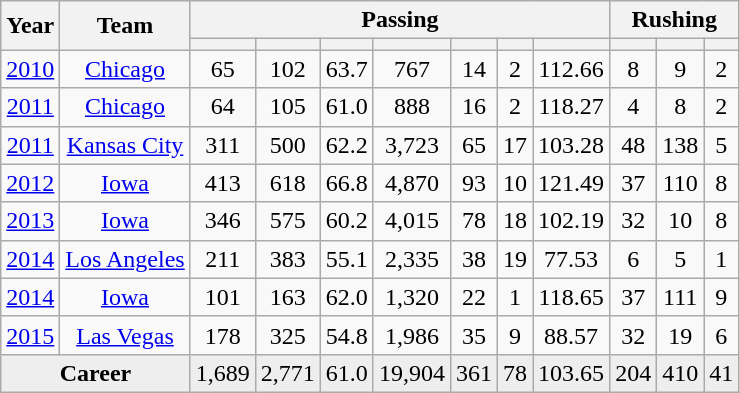<table class="wikitable sortable" style="text-align:center">
<tr>
<th rowspan=2>Year</th>
<th rowspan=2>Team</th>
<th colspan=7>Passing</th>
<th colspan=3>Rushing</th>
</tr>
<tr>
<th></th>
<th></th>
<th></th>
<th></th>
<th></th>
<th></th>
<th></th>
<th></th>
<th></th>
<th></th>
</tr>
<tr>
<td><a href='#'>2010</a></td>
<td><a href='#'>Chicago</a></td>
<td>65</td>
<td>102</td>
<td>63.7</td>
<td>767</td>
<td>14</td>
<td>2</td>
<td>112.66</td>
<td>8</td>
<td>9</td>
<td>2</td>
</tr>
<tr>
<td><a href='#'>2011</a></td>
<td><a href='#'>Chicago</a></td>
<td>64</td>
<td>105</td>
<td>61.0</td>
<td>888</td>
<td>16</td>
<td>2</td>
<td>118.27</td>
<td>4</td>
<td>8</td>
<td>2</td>
</tr>
<tr>
<td><a href='#'>2011</a></td>
<td><a href='#'>Kansas City</a></td>
<td>311</td>
<td>500</td>
<td>62.2</td>
<td>3,723</td>
<td>65</td>
<td>17</td>
<td>103.28</td>
<td>48</td>
<td>138</td>
<td>5</td>
</tr>
<tr>
<td><a href='#'>2012</a></td>
<td><a href='#'>Iowa</a></td>
<td>413</td>
<td>618</td>
<td>66.8</td>
<td>4,870</td>
<td>93</td>
<td>10</td>
<td>121.49</td>
<td>37</td>
<td>110</td>
<td>8</td>
</tr>
<tr>
<td><a href='#'>2013</a></td>
<td><a href='#'>Iowa</a></td>
<td>346</td>
<td>575</td>
<td>60.2</td>
<td>4,015</td>
<td>78</td>
<td>18</td>
<td>102.19</td>
<td>32</td>
<td>10</td>
<td>8</td>
</tr>
<tr>
<td><a href='#'>2014</a></td>
<td><a href='#'>Los Angeles</a></td>
<td>211</td>
<td>383</td>
<td>55.1</td>
<td>2,335</td>
<td>38</td>
<td>19</td>
<td>77.53</td>
<td>6</td>
<td>5</td>
<td>1</td>
</tr>
<tr>
<td><a href='#'>2014</a></td>
<td><a href='#'>Iowa</a></td>
<td>101</td>
<td>163</td>
<td>62.0</td>
<td>1,320</td>
<td>22</td>
<td>1</td>
<td>118.65</td>
<td>37</td>
<td>111</td>
<td>9</td>
</tr>
<tr>
<td><a href='#'>2015</a></td>
<td><a href='#'>Las Vegas</a></td>
<td>178</td>
<td>325</td>
<td>54.8</td>
<td>1,986</td>
<td>35</td>
<td>9</td>
<td>88.57</td>
<td>32</td>
<td>19</td>
<td>6</td>
</tr>
<tr class="sortbottom" style="background:#eee;">
<td colspan=2><strong>Career</strong></td>
<td>1,689</td>
<td>2,771</td>
<td>61.0</td>
<td>19,904</td>
<td>361</td>
<td>78</td>
<td>103.65</td>
<td>204</td>
<td>410</td>
<td>41</td>
</tr>
</table>
